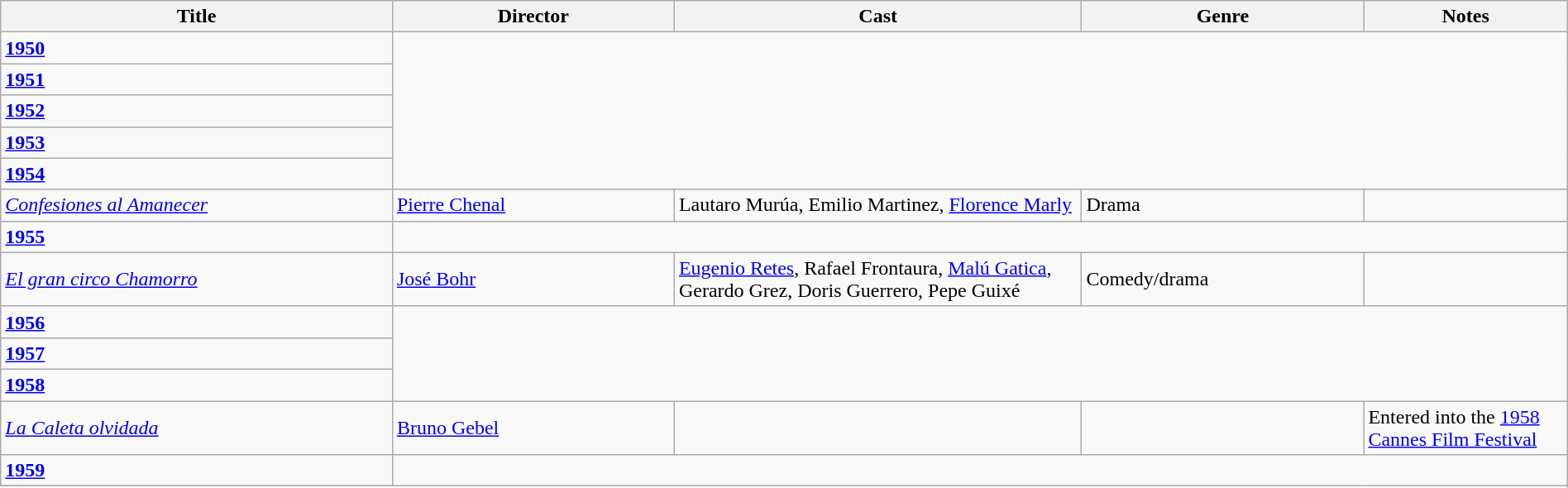<table class="wikitable" width= "100%">
<tr>
<th width=25%>Title</th>
<th width=18%>Director</th>
<th width=26%>Cast</th>
<th width=18%>Genre</th>
<th width=13%>Notes</th>
</tr>
<tr>
<td><strong><a href='#'>1950</a></strong></td>
</tr>
<tr>
<td><strong><a href='#'>1951</a></strong></td>
</tr>
<tr>
<td><strong><a href='#'>1952</a></strong></td>
</tr>
<tr>
<td><strong><a href='#'>1953</a></strong></td>
</tr>
<tr>
<td><strong><a href='#'>1954</a></strong></td>
</tr>
<tr>
<td><em><a href='#'>Confesiones al Amanecer</a></em></td>
<td><a href='#'>Pierre Chenal</a></td>
<td>Lautaro Murúa, Emilio Martinez, <a href='#'>Florence Marly</a></td>
<td>Drama</td>
<td></td>
</tr>
<tr>
<td><strong><a href='#'>1955</a></strong></td>
</tr>
<tr>
<td><em><a href='#'>El gran circo Chamorro</a></em></td>
<td><a href='#'>José Bohr</a></td>
<td><a href='#'>Eugenio Retes</a>, Rafael Frontaura, <a href='#'>Malú Gatica</a>, Gerardo Grez, Doris Guerrero, Pepe Guixé</td>
<td>Comedy/drama</td>
<td></td>
</tr>
<tr>
<td><strong><a href='#'>1956</a></strong></td>
</tr>
<tr>
<td><strong><a href='#'>1957</a></strong></td>
</tr>
<tr>
<td><strong><a href='#'>1958</a></strong></td>
</tr>
<tr>
<td><em><a href='#'>La Caleta olvidada</a></em></td>
<td><a href='#'>Bruno Gebel</a></td>
<td></td>
<td></td>
<td>Entered into the <a href='#'>1958 Cannes Film Festival</a></td>
</tr>
<tr>
<td><strong><a href='#'>1959</a></strong></td>
</tr>
<tr>
</tr>
</table>
